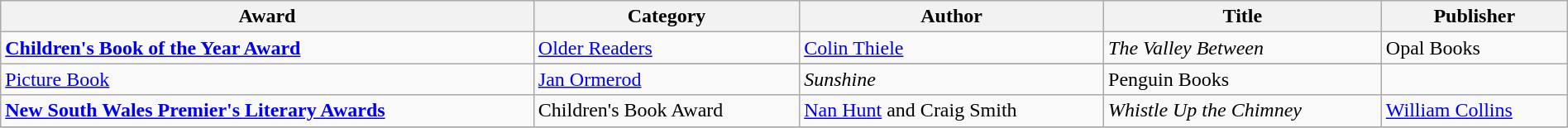<table class="wikitable" width=100%>
<tr>
<th>Award</th>
<th>Category</th>
<th>Author</th>
<th>Title</th>
<th>Publisher</th>
</tr>
<tr>
<td rowspan=2><strong><a href='#'>Children's Book of the Year Award</a></strong></td>
<td><a href='#'>Older Readers</a></td>
<td><a href='#'>Colin Thiele</a></td>
<td><em>The Valley Between</em></td>
<td>Opal Books</td>
</tr>
<tr>
</tr>
<tr>
<td><a href='#'>Picture Book</a></td>
<td><a href='#'>Jan Ormerod</a></td>
<td><em>Sunshine</em></td>
<td>Penguin Books</td>
</tr>
<tr>
<td><strong><a href='#'>New South Wales Premier's Literary Awards</a></strong></td>
<td>Children's Book Award</td>
<td><a href='#'>Nan Hunt</a> and Craig Smith</td>
<td><em>Whistle Up the Chimney</em></td>
<td><a href='#'>William Collins</a></td>
</tr>
<tr>
</tr>
</table>
